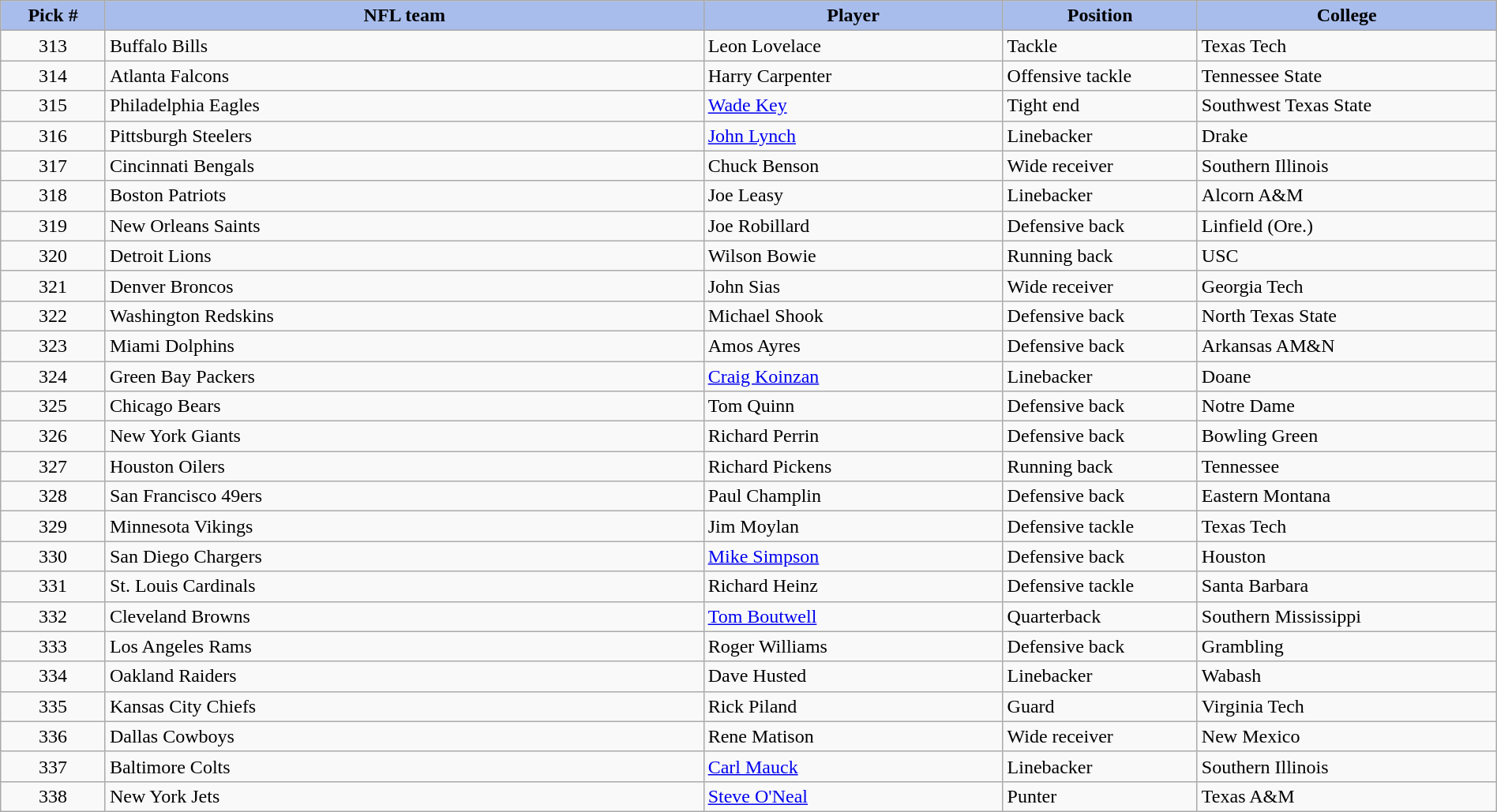<table class="wikitable sortable sortable" style="width: 100%">
<tr>
<th style="background:#A8BDEC;" width=7%>Pick #</th>
<th width=40% style="background:#A8BDEC;">NFL team</th>
<th width=20% style="background:#A8BDEC;">Player</th>
<th width=13% style="background:#A8BDEC;">Position</th>
<th style="background:#A8BDEC;">College</th>
</tr>
<tr>
<td align=center>313</td>
<td>Buffalo Bills</td>
<td>Leon Lovelace</td>
<td>Tackle</td>
<td>Texas Tech</td>
</tr>
<tr>
<td align=center>314</td>
<td>Atlanta Falcons</td>
<td>Harry Carpenter</td>
<td>Offensive  tackle</td>
<td>Tennessee State</td>
</tr>
<tr>
<td align=center>315</td>
<td>Philadelphia Eagles</td>
<td><a href='#'>Wade Key</a></td>
<td>Tight end</td>
<td>Southwest Texas State</td>
</tr>
<tr>
<td align=center>316</td>
<td>Pittsburgh Steelers</td>
<td><a href='#'>John Lynch</a></td>
<td>Linebacker</td>
<td>Drake</td>
</tr>
<tr>
<td align=center>317</td>
<td>Cincinnati Bengals</td>
<td>Chuck Benson</td>
<td>Wide receiver</td>
<td>Southern Illinois</td>
</tr>
<tr>
<td align=center>318</td>
<td>Boston Patriots</td>
<td>Joe Leasy</td>
<td>Linebacker</td>
<td>Alcorn A&M</td>
</tr>
<tr>
<td align=center>319</td>
<td>New Orleans Saints</td>
<td>Joe Robillard</td>
<td>Defensive back</td>
<td>Linfield (Ore.)</td>
</tr>
<tr>
<td align=center>320</td>
<td>Detroit Lions</td>
<td>Wilson Bowie</td>
<td>Running back</td>
<td>USC</td>
</tr>
<tr>
<td align=center>321</td>
<td>Denver Broncos</td>
<td>John Sias</td>
<td>Wide receiver</td>
<td>Georgia Tech</td>
</tr>
<tr>
<td align=center>322</td>
<td>Washington Redskins</td>
<td>Michael Shook</td>
<td>Defensive back</td>
<td>North Texas State</td>
</tr>
<tr>
<td align=center>323</td>
<td>Miami Dolphins</td>
<td>Amos Ayres</td>
<td>Defensive back</td>
<td>Arkansas AM&N</td>
</tr>
<tr>
<td align=center>324</td>
<td>Green Bay Packers</td>
<td><a href='#'>Craig Koinzan</a></td>
<td>Linebacker</td>
<td>Doane</td>
</tr>
<tr>
<td align=center>325</td>
<td>Chicago Bears</td>
<td>Tom Quinn</td>
<td>Defensive back</td>
<td>Notre Dame</td>
</tr>
<tr>
<td align=center>326</td>
<td>New York Giants</td>
<td>Richard Perrin</td>
<td>Defensive back</td>
<td>Bowling Green</td>
</tr>
<tr>
<td align=center>327</td>
<td>Houston Oilers</td>
<td>Richard Pickens</td>
<td>Running back</td>
<td>Tennessee</td>
</tr>
<tr>
<td align=center>328</td>
<td>San Francisco 49ers</td>
<td>Paul Champlin</td>
<td>Defensive back</td>
<td>Eastern Montana</td>
</tr>
<tr>
<td align=center>329</td>
<td>Minnesota Vikings</td>
<td>Jim Moylan</td>
<td>Defensive  tackle</td>
<td>Texas Tech</td>
</tr>
<tr>
<td align=center>330</td>
<td>San Diego Chargers</td>
<td><a href='#'>Mike Simpson</a></td>
<td>Defensive back</td>
<td>Houston</td>
</tr>
<tr>
<td align=center>331</td>
<td>St. Louis Cardinals</td>
<td>Richard Heinz</td>
<td>Defensive  tackle</td>
<td>Santa Barbara</td>
</tr>
<tr>
<td align=center>332</td>
<td>Cleveland Browns</td>
<td><a href='#'>Tom Boutwell</a></td>
<td>Quarterback</td>
<td>Southern Mississippi</td>
</tr>
<tr>
<td align=center>333</td>
<td>Los Angeles Rams</td>
<td>Roger Williams</td>
<td>Defensive back</td>
<td>Grambling</td>
</tr>
<tr>
<td align=center>334</td>
<td>Oakland Raiders</td>
<td>Dave Husted</td>
<td>Linebacker</td>
<td>Wabash</td>
</tr>
<tr>
<td align=center>335</td>
<td>Kansas City Chiefs</td>
<td>Rick Piland</td>
<td>Guard</td>
<td>Virginia Tech</td>
</tr>
<tr>
<td align=center>336</td>
<td>Dallas Cowboys</td>
<td>Rene Matison</td>
<td>Wide receiver</td>
<td>New Mexico</td>
</tr>
<tr>
<td align=center>337</td>
<td>Baltimore Colts</td>
<td><a href='#'>Carl Mauck</a></td>
<td>Linebacker</td>
<td>Southern Illinois</td>
</tr>
<tr>
<td align=center>338</td>
<td>New York Jets</td>
<td><a href='#'>Steve O'Neal</a></td>
<td>Punter</td>
<td>Texas A&M</td>
</tr>
</table>
